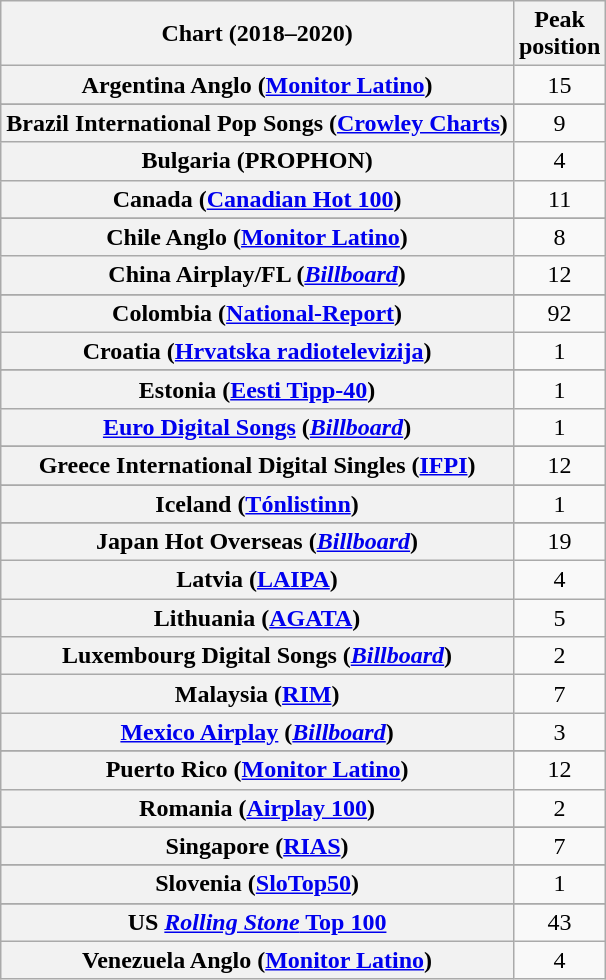<table class="wikitable sortable plainrowheaders" style="text-align:center">
<tr>
<th scope="col">Chart (2018–2020)</th>
<th scope="col">Peak<br>position</th>
</tr>
<tr>
<th scope="row">Argentina Anglo (<a href='#'>Monitor Latino</a>)</th>
<td>15</td>
</tr>
<tr>
</tr>
<tr>
</tr>
<tr>
</tr>
<tr>
</tr>
<tr>
<th scope="row">Brazil International Pop Songs (<a href='#'>Crowley Charts</a>)</th>
<td>9</td>
</tr>
<tr>
<th scope="row">Bulgaria (PROPHON)</th>
<td>4</td>
</tr>
<tr>
<th scope="row">Canada (<a href='#'>Canadian Hot 100</a>)</th>
<td>11</td>
</tr>
<tr>
</tr>
<tr>
</tr>
<tr>
</tr>
<tr>
<th scope="row">Chile Anglo (<a href='#'>Monitor Latino</a>)</th>
<td>8</td>
</tr>
<tr>
<th scope="row">China Airplay/FL (<em><a href='#'>Billboard</a></em>)</th>
<td>12</td>
</tr>
<tr>
</tr>
<tr>
<th scope="row">Colombia (<a href='#'>National-Report</a>)</th>
<td>92</td>
</tr>
<tr>
<th scope="row">Croatia (<a href='#'>Hrvatska radiotelevizija</a>)</th>
<td>1</td>
</tr>
<tr>
</tr>
<tr>
</tr>
<tr>
<th scope="row">Estonia (<a href='#'>Eesti Tipp-40</a>)</th>
<td>1</td>
</tr>
<tr>
<th scope="row"><a href='#'>Euro Digital Songs</a> (<em><a href='#'>Billboard</a></em>)</th>
<td>1</td>
</tr>
<tr>
</tr>
<tr>
</tr>
<tr>
</tr>
<tr>
</tr>
<tr>
<th scope="row">Greece International Digital Singles (<a href='#'>IFPI</a>)</th>
<td>12</td>
</tr>
<tr>
</tr>
<tr>
</tr>
<tr>
</tr>
<tr>
</tr>
<tr>
<th scope="row">Iceland (<a href='#'>Tónlistinn</a>)</th>
<td>1</td>
</tr>
<tr>
</tr>
<tr>
</tr>
<tr>
<th scope="row">Japan Hot Overseas (<em><a href='#'>Billboard</a></em>)</th>
<td>19</td>
</tr>
<tr>
<th scope="row">Latvia (<a href='#'>LAIPA</a>)</th>
<td>4</td>
</tr>
<tr>
<th scope="row">Lithuania (<a href='#'>AGATA</a>)</th>
<td>5</td>
</tr>
<tr>
<th scope="row">Luxembourg Digital Songs (<em><a href='#'>Billboard</a></em>)</th>
<td>2</td>
</tr>
<tr>
<th scope="row">Malaysia (<a href='#'>RIM</a>)</th>
<td>7</td>
</tr>
<tr>
<th scope="row"><a href='#'>Mexico Airplay</a> (<em><a href='#'>Billboard</a></em>)</th>
<td>3</td>
</tr>
<tr>
</tr>
<tr>
</tr>
<tr>
</tr>
<tr>
</tr>
<tr>
</tr>
<tr>
</tr>
<tr>
<th scope="row">Puerto Rico (<a href='#'>Monitor Latino</a>)</th>
<td>12</td>
</tr>
<tr>
<th scope="row">Romania (<a href='#'>Airplay 100</a>)</th>
<td>2</td>
</tr>
<tr>
</tr>
<tr>
</tr>
<tr>
<th scope="row">Singapore (<a href='#'>RIAS</a>)</th>
<td>7</td>
</tr>
<tr>
</tr>
<tr>
</tr>
<tr>
<th scope="row">Slovenia (<a href='#'>SloTop50</a>)</th>
<td>1</td>
</tr>
<tr>
</tr>
<tr>
</tr>
<tr>
</tr>
<tr>
</tr>
<tr>
</tr>
<tr>
</tr>
<tr>
</tr>
<tr>
</tr>
<tr>
</tr>
<tr>
</tr>
<tr>
</tr>
<tr>
<th scope="row">US <a href='#'><em>Rolling Stone</em> Top 100</a></th>
<td>43</td>
</tr>
<tr>
<th scope="row">Venezuela Anglo (<a href='#'>Monitor Latino</a>)</th>
<td>4</td>
</tr>
</table>
